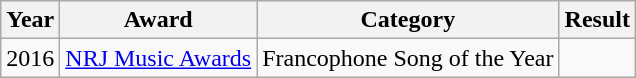<table class="wikitable">
<tr>
<th rowspan="1">Year</th>
<th rowspan="1">Award</th>
<th rowspan="1">Category</th>
<th rowspan="1">Result</th>
</tr>
<tr>
<td>2016</td>
<td><a href='#'>NRJ Music Awards</a></td>
<td>Francophone Song of the Year</td>
<td></td>
</tr>
</table>
